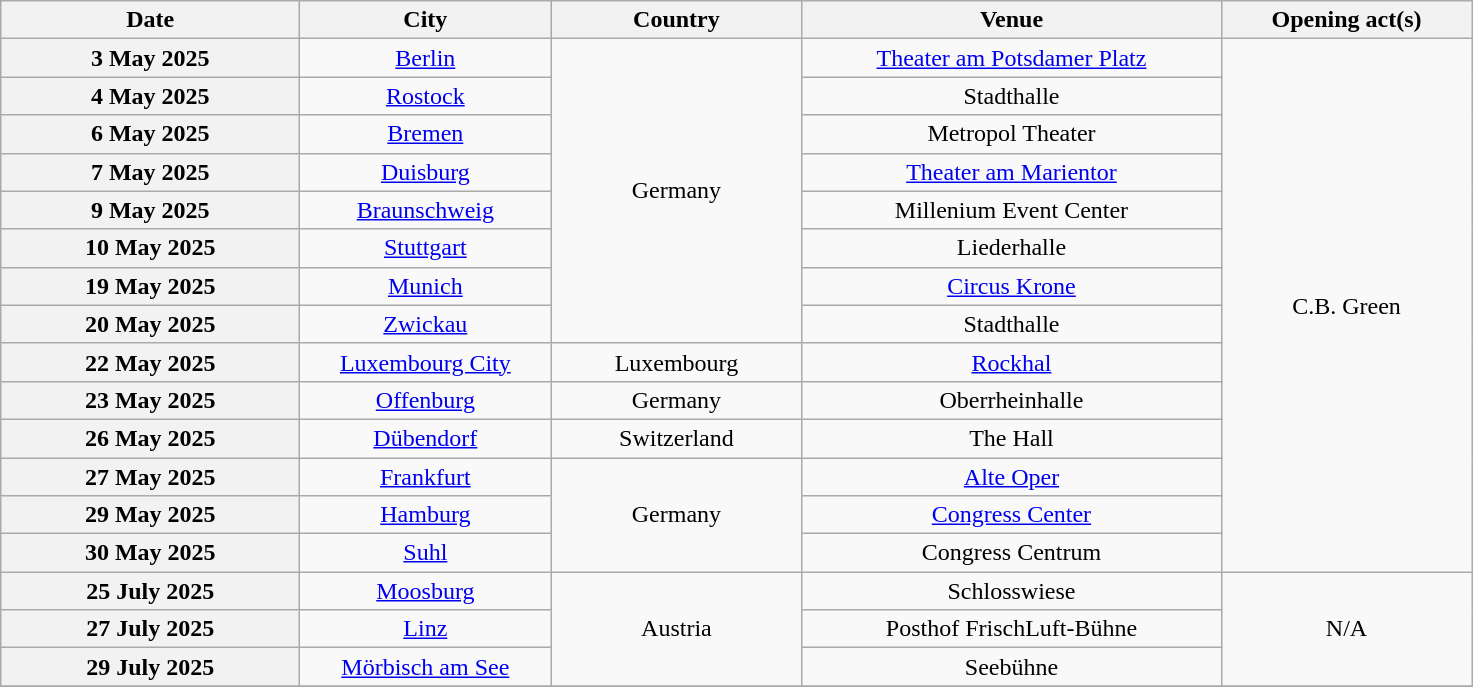<table class="wikitable plainrowheaders" style="text-align:center;">
<tr>
<th scope="col" style="width:12em;">Date</th>
<th scope="col" style="width:10em;">City</th>
<th scope="col" style="width:10em;">Country</th>
<th scope="col" style="width:17em;">Venue</th>
<th scope="col" style="width:10em;">Opening act(s)</th>
</tr>
<tr>
<th scope="row" style="text-align:center;">3 May 2025</th>
<td><a href='#'>Berlin</a></td>
<td rowspan="8">Germany</td>
<td><a href='#'>Theater am Potsdamer Platz</a></td>
<td rowspan="14">C.B. Green</td>
</tr>
<tr>
<th scope="row" style="text-align:center;">4 May 2025</th>
<td><a href='#'>Rostock</a></td>
<td>Stadthalle</td>
</tr>
<tr>
<th scope="row" style="text-align:center;">6 May 2025</th>
<td><a href='#'>Bremen</a></td>
<td>Metropol Theater</td>
</tr>
<tr>
<th scope="row" style="text-align:center;">7 May 2025</th>
<td><a href='#'>Duisburg</a></td>
<td><a href='#'>Theater am Marientor</a></td>
</tr>
<tr>
<th scope="row" style="text-align:center;">9 May 2025</th>
<td><a href='#'>Braunschweig</a></td>
<td>Millenium Event Center</td>
</tr>
<tr>
<th scope="row" style="text-align:center;">10 May 2025</th>
<td><a href='#'>Stuttgart</a></td>
<td>Liederhalle</td>
</tr>
<tr>
<th scope="row" style="text-align:center;">19 May 2025</th>
<td><a href='#'>Munich</a></td>
<td><a href='#'>Circus Krone</a></td>
</tr>
<tr>
<th scope="row" style="text-align:center;">20 May 2025</th>
<td><a href='#'>Zwickau</a></td>
<td>Stadthalle</td>
</tr>
<tr>
<th scope="row" style="text-align:center;">22 May 2025</th>
<td><a href='#'>Luxembourg City</a></td>
<td>Luxembourg</td>
<td><a href='#'>Rockhal</a></td>
</tr>
<tr>
<th scope="row" style="text-align:center;">23 May 2025</th>
<td><a href='#'>Offenburg</a></td>
<td>Germany</td>
<td>Oberrheinhalle</td>
</tr>
<tr>
<th scope="row" style="text-align:center;">26 May 2025</th>
<td><a href='#'>Dübendorf</a></td>
<td>Switzerland</td>
<td>The Hall</td>
</tr>
<tr>
<th scope="row" style="text-align:center;">27 May 2025</th>
<td><a href='#'>Frankfurt</a></td>
<td rowspan="3">Germany</td>
<td><a href='#'>Alte Oper</a></td>
</tr>
<tr>
<th scope="row" style="text-align:center;">29 May 2025</th>
<td><a href='#'>Hamburg</a></td>
<td><a href='#'>Congress Center</a></td>
</tr>
<tr>
<th scope="row" style="text-align:center;">30 May 2025</th>
<td><a href='#'>Suhl</a></td>
<td>Congress Centrum</td>
</tr>
<tr>
<th scope="row" style="text-align:center;">25 July 2025</th>
<td><a href='#'>Moosburg</a></td>
<td rowspan="3">Austria</td>
<td>Schlosswiese</td>
<td rowspan="3">N/A</td>
</tr>
<tr>
<th scope="row" style="text-align:center;">27 July 2025</th>
<td><a href='#'>Linz</a></td>
<td>Posthof FrischLuft-Bühne</td>
</tr>
<tr>
<th scope="row" style="text-align:center;">29 July 2025</th>
<td><a href='#'>Mörbisch am See</a></td>
<td>Seebühne</td>
</tr>
<tr>
</tr>
</table>
